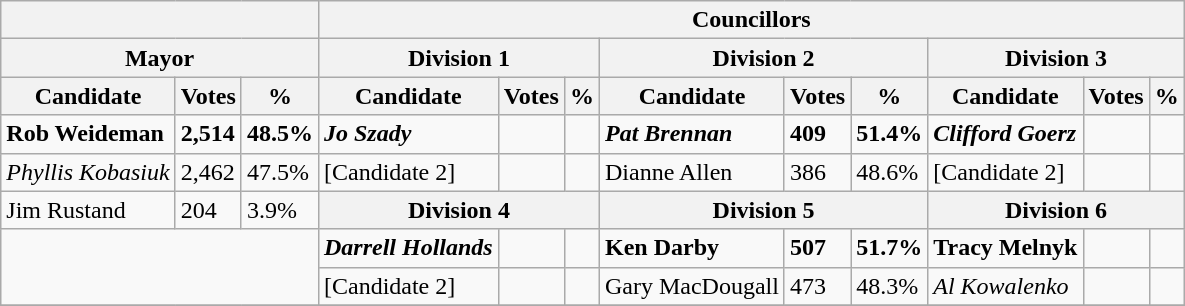<table class="wikitable collapsible collapsed" align="right">
<tr>
<th colspan=3></th>
<th colspan=9>Councillors</th>
</tr>
<tr>
<th colspan=3>Mayor</th>
<th colspan=3>Division 1</th>
<th colspan=3>Division 2</th>
<th colspan=3>Division 3</th>
</tr>
<tr>
<th>Candidate</th>
<th>Votes</th>
<th>%</th>
<th>Candidate</th>
<th>Votes</th>
<th>%</th>
<th>Candidate</th>
<th>Votes</th>
<th>%</th>
<th>Candidate</th>
<th>Votes</th>
<th>%</th>
</tr>
<tr>
<td><strong>Rob Weideman</strong></td>
<td><strong>2,514</strong></td>
<td><strong>48.5%</strong></td>
<td><strong><em>Jo Szady</em></strong></td>
<td></td>
<td></td>
<td><strong><em>Pat Brennan</em></strong></td>
<td><strong>409</strong></td>
<td><strong>51.4%</strong></td>
<td><strong><em>Clifford Goerz</em></strong></td>
<td></td>
<td></td>
</tr>
<tr>
<td><em>Phyllis Kobasiuk</em></td>
<td>2,462</td>
<td>47.5%</td>
<td>[Candidate 2]</td>
<td></td>
<td></td>
<td>Dianne Allen</td>
<td>386</td>
<td>48.6%</td>
<td>[Candidate 2]</td>
<td></td>
<td></td>
</tr>
<tr>
<td>Jim Rustand</td>
<td>204</td>
<td>3.9%</td>
<th colspan=3>Division 4</th>
<th colspan=3>Division 5</th>
<th colspan=3>Division 6</th>
</tr>
<tr>
<td rowspan=2 colspan=3></td>
<td><strong><em>Darrell Hollands</em></strong></td>
<td></td>
<td></td>
<td><strong>Ken Darby</strong></td>
<td><strong>507</strong></td>
<td><strong>51.7%</strong></td>
<td><strong>Tracy Melnyk</strong></td>
<td></td>
<td></td>
</tr>
<tr>
<td>[Candidate 2]</td>
<td></td>
<td></td>
<td>Gary MacDougall</td>
<td>473</td>
<td>48.3%</td>
<td><em>Al Kowalenko</em></td>
<td></td>
<td></td>
</tr>
<tr>
</tr>
</table>
